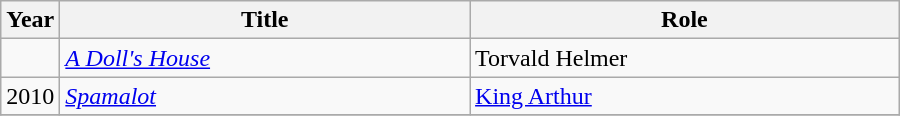<table class=wikitable style="width:600px;">
<tr>
<th width=30>Year</th>
<th>Title</th>
<th>Role</th>
</tr>
<tr>
<td></td>
<td><em><a href='#'>A Doll's House</a></em></td>
<td>Torvald Helmer</td>
</tr>
<tr>
<td>2010</td>
<td><em><a href='#'>Spamalot</a></em></td>
<td><a href='#'>King Arthur</a></td>
</tr>
<tr>
</tr>
</table>
